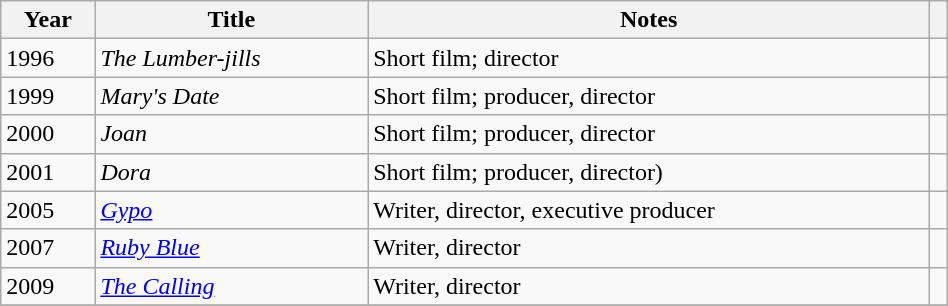<table class="wikitable sortable"; style="width: 50%">
<tr>
<th>Year</th>
<th>Title</th>
<th>Notes</th>
<th class="unsortable"></th>
</tr>
<tr>
<td>1996</td>
<td><em>The Lumber-jills</em></td>
<td>Short film; director</td>
<td></td>
</tr>
<tr>
<td>1999</td>
<td><em>Mary's Date</em></td>
<td>Short film; producer, director</td>
<td></td>
</tr>
<tr>
<td>2000</td>
<td><em>Joan</em></td>
<td>Short film; producer, director</td>
<td></td>
</tr>
<tr>
<td>2001</td>
<td><em>Dora</em></td>
<td>Short film; producer, director)</td>
<td></td>
</tr>
<tr>
<td>2005</td>
<td><em><a href='#'>Gypo</a></em></td>
<td>Writer, director, executive producer</td>
<td></td>
</tr>
<tr>
<td>2007</td>
<td><em><a href='#'>Ruby Blue</a></em></td>
<td>Writer, director</td>
<td></td>
</tr>
<tr>
<td>2009</td>
<td><em><a href='#'>The Calling</a></em></td>
<td>Writer, director</td>
<td></td>
</tr>
<tr>
</tr>
</table>
